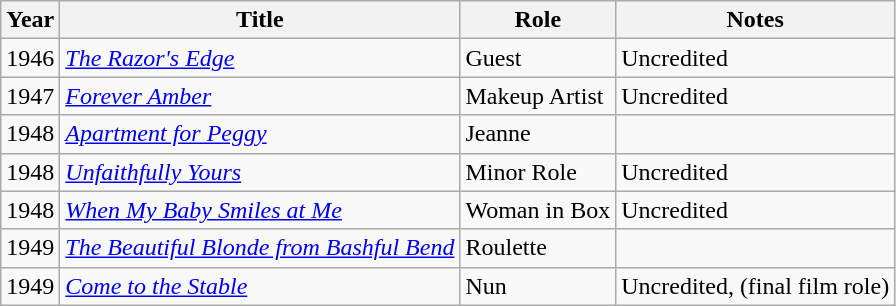<table class="wikitable">
<tr>
<th>Year</th>
<th>Title</th>
<th>Role</th>
<th>Notes</th>
</tr>
<tr>
<td>1946</td>
<td><em><a href='#'>The Razor's Edge</a></em></td>
<td>Guest</td>
<td>Uncredited</td>
</tr>
<tr>
<td>1947</td>
<td><em><a href='#'>Forever Amber</a></em></td>
<td>Makeup Artist</td>
<td>Uncredited</td>
</tr>
<tr>
<td>1948</td>
<td><em><a href='#'>Apartment for Peggy</a></em></td>
<td>Jeanne</td>
<td></td>
</tr>
<tr>
<td>1948</td>
<td><em><a href='#'>Unfaithfully Yours</a></em></td>
<td>Minor Role</td>
<td>Uncredited</td>
</tr>
<tr>
<td>1948</td>
<td><em><a href='#'>When My Baby Smiles at Me</a></em></td>
<td>Woman in Box</td>
<td>Uncredited</td>
</tr>
<tr>
<td>1949</td>
<td><em><a href='#'>The Beautiful Blonde from Bashful Bend</a></em></td>
<td>Roulette</td>
<td></td>
</tr>
<tr>
<td>1949</td>
<td><em><a href='#'>Come to the Stable</a></em></td>
<td>Nun</td>
<td>Uncredited, (final film role)</td>
</tr>
</table>
